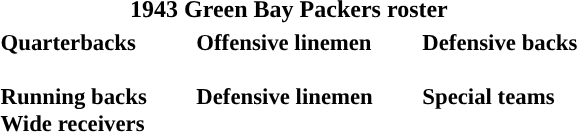<table class="toccolours" style="text-align: left;">
<tr>
<th colspan="9" style="text-align:center; "><strong>1943 Green Bay Packers roster</strong></th>
</tr>
<tr>
<td style="font-size: 95%;" valign="top"><strong>Quarterbacks</strong><br>
<br><strong>Running backs</strong>






<br><strong>Wide receivers</strong>



</td>
<td style="width: 25px;"></td>
<td style="font-size: 95%;" valign="top"><strong>Offensive linemen</strong><br>






<br><strong>Defensive linemen</strong>






</td>
<td style="width: 25px;"></td>
<td style="font-size: 95%;" valign="top"><strong>Defensive backs</strong><br><br><strong>Special teams</strong>
<br></td>
</tr>
<tr>
</tr>
</table>
